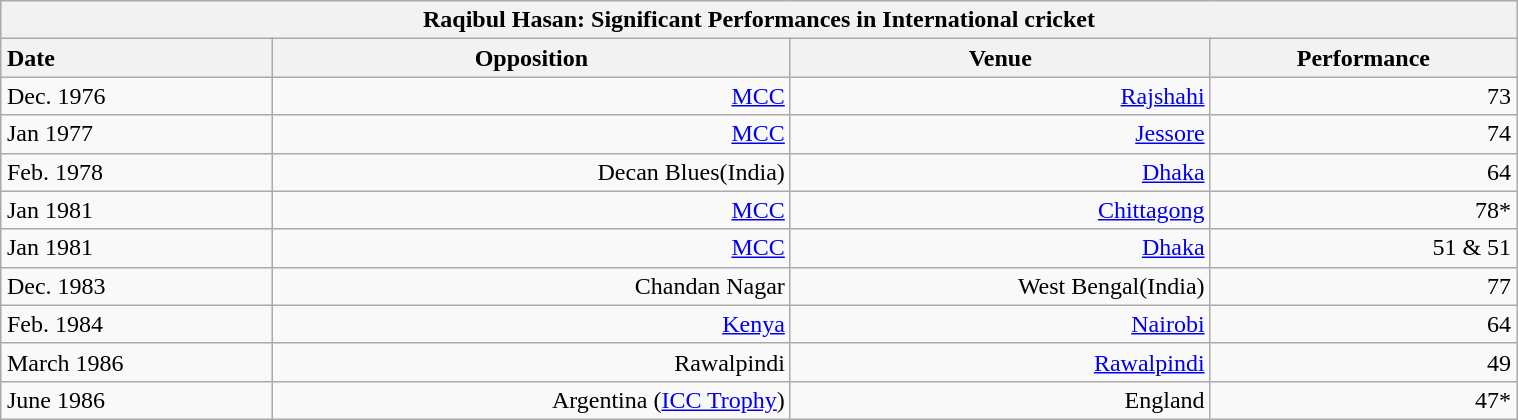<table class="wikitable" style="margin: 1em auto 1em auto" width="80%">
<tr>
<th colspan=4>Raqibul Hasan: Significant Performances in International cricket</th>
</tr>
<tr>
<th style="text-align:left;">Date</th>
<th>Opposition</th>
<th>Venue</th>
<th>Performance</th>
</tr>
<tr style="text-align:right;">
<td style="text-align:left;">Dec. 1976</td>
<td><a href='#'>MCC</a></td>
<td><a href='#'>Rajshahi</a></td>
<td>73</td>
</tr>
<tr style="text-align:right;">
<td style="text-align:left;">Jan 1977</td>
<td><a href='#'>MCC</a></td>
<td><a href='#'>Jessore</a></td>
<td>74</td>
</tr>
<tr style="text-align:right;">
<td style="text-align:left;">Feb. 1978</td>
<td>Decan Blues(India)</td>
<td><a href='#'>Dhaka</a></td>
<td>64</td>
</tr>
<tr style="text-align:right;">
<td style="text-align:left;">Jan 1981</td>
<td><a href='#'>MCC</a></td>
<td><a href='#'>Chittagong</a></td>
<td>78*</td>
</tr>
<tr style="text-align:right;">
<td style="text-align:left;">Jan 1981</td>
<td><a href='#'>MCC</a></td>
<td><a href='#'>Dhaka</a></td>
<td>51 & 51</td>
</tr>
<tr style="text-align:right;">
<td style="text-align:left;">Dec. 1983</td>
<td>Chandan Nagar</td>
<td>West Bengal(India)</td>
<td>77</td>
</tr>
<tr style="text-align:right;">
<td style="text-align:left;">Feb. 1984</td>
<td><a href='#'>Kenya</a></td>
<td><a href='#'>Nairobi</a></td>
<td>64</td>
</tr>
<tr style="text-align:right;">
<td style="text-align:left;">March 1986</td>
<td>Rawalpindi</td>
<td><a href='#'>Rawalpindi</a></td>
<td>49</td>
</tr>
<tr style="text-align:right;">
<td style="text-align:left;">June 1986</td>
<td>Argentina (<a href='#'>ICC Trophy</a>)</td>
<td>England</td>
<td>47*</td>
</tr>
</table>
